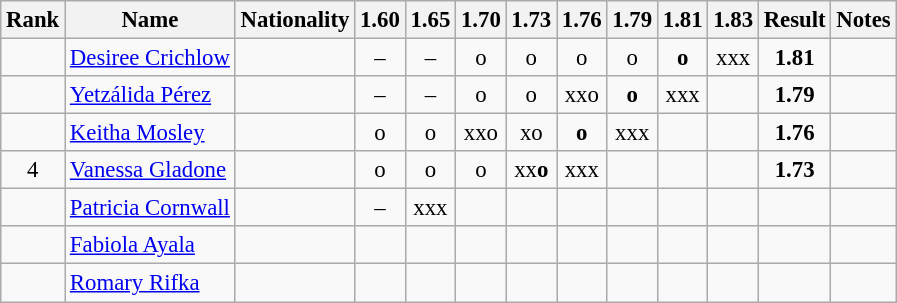<table class="wikitable sortable" style="text-align:center;font-size:95%">
<tr>
<th>Rank</th>
<th>Name</th>
<th>Nationality</th>
<th>1.60</th>
<th>1.65</th>
<th>1.70</th>
<th>1.73</th>
<th>1.76</th>
<th>1.79</th>
<th>1.81</th>
<th>1.83</th>
<th>Result</th>
<th>Notes</th>
</tr>
<tr>
<td></td>
<td align=left><a href='#'>Desiree Crichlow</a></td>
<td align=left></td>
<td>–</td>
<td>–</td>
<td>o</td>
<td>o</td>
<td>o</td>
<td>o</td>
<td><strong>o</strong></td>
<td>xxx</td>
<td><strong>1.81</strong></td>
<td></td>
</tr>
<tr>
<td></td>
<td align=left><a href='#'>Yetzálida Pérez</a></td>
<td align=left></td>
<td>–</td>
<td>–</td>
<td>o</td>
<td>o</td>
<td>xxo</td>
<td><strong>o</strong></td>
<td>xxx</td>
<td></td>
<td><strong>1.79</strong></td>
<td></td>
</tr>
<tr>
<td></td>
<td align=left><a href='#'>Keitha Mosley</a></td>
<td align=left></td>
<td>o</td>
<td>o</td>
<td>xxo</td>
<td>xo</td>
<td><strong>o</strong></td>
<td>xxx</td>
<td></td>
<td></td>
<td><strong>1.76</strong></td>
<td></td>
</tr>
<tr>
<td>4</td>
<td align=left><a href='#'>Vanessa Gladone</a></td>
<td align=left></td>
<td>o</td>
<td>o</td>
<td>o</td>
<td>xx<strong>o</strong></td>
<td>xxx</td>
<td></td>
<td></td>
<td></td>
<td><strong>1.73</strong></td>
<td></td>
</tr>
<tr>
<td></td>
<td align=left><a href='#'>Patricia Cornwall</a></td>
<td align=left></td>
<td>–</td>
<td>xxx</td>
<td></td>
<td></td>
<td></td>
<td></td>
<td></td>
<td></td>
<td><strong></strong></td>
<td></td>
</tr>
<tr>
<td></td>
<td align=left><a href='#'>Fabiola Ayala</a></td>
<td align=left></td>
<td></td>
<td></td>
<td></td>
<td></td>
<td></td>
<td></td>
<td></td>
<td></td>
<td><strong></strong></td>
<td></td>
</tr>
<tr>
<td></td>
<td align=left><a href='#'>Romary Rifka</a></td>
<td align=left></td>
<td></td>
<td></td>
<td></td>
<td></td>
<td></td>
<td></td>
<td></td>
<td></td>
<td><strong></strong></td>
<td></td>
</tr>
</table>
